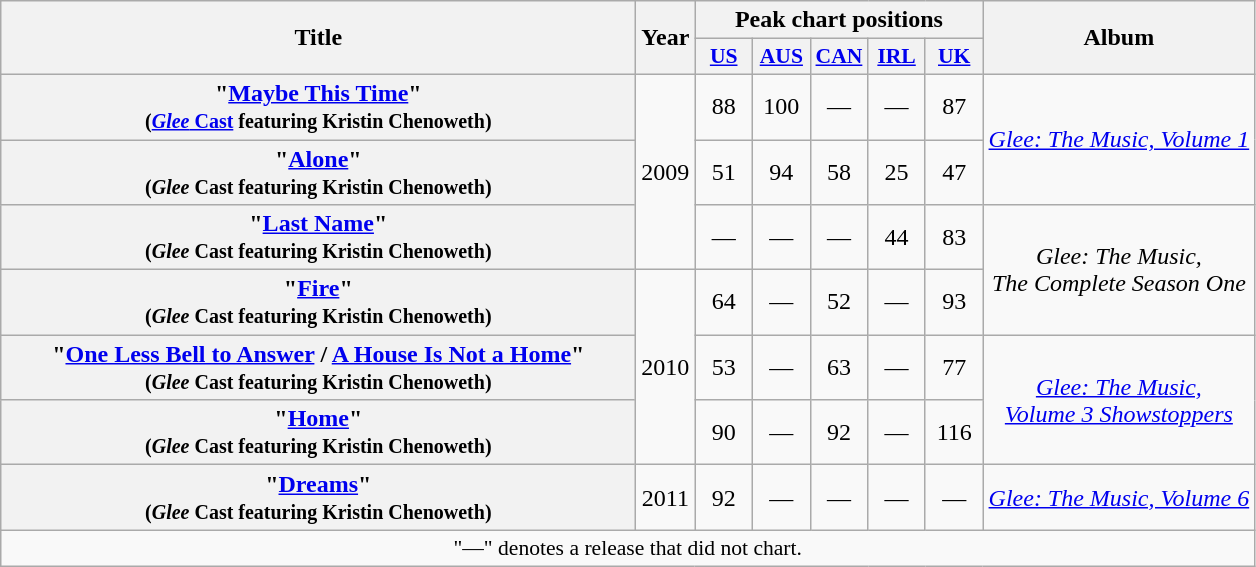<table class="wikitable plainrowheaders" style="text-align:center;">
<tr>
<th scope="col" rowspan="2" style="width:26em;">Title</th>
<th scope="col" rowspan="2">Year</th>
<th scope="col" colspan="5">Peak chart positions</th>
<th scope="col" rowspan="2">Album</th>
</tr>
<tr>
<th scope="col" style="width:2.2em;font-size:90%;"><a href='#'>US</a><br></th>
<th scope="col" style="width:2.2em;font-size:90%;"><a href='#'>AUS</a><br></th>
<th scope="col" style="width:2.2em;font-size:90%;"><a href='#'>CAN</a><br></th>
<th scope="col" style="width:2.2em;font-size:90%;"><a href='#'>IRL</a><br></th>
<th scope="col" style="width:2.2em;font-size:90%;"><a href='#'>UK</a><br></th>
</tr>
<tr>
<th scope="row">"<a href='#'>Maybe This Time</a>"<br><small>(<a href='#'><em>Glee</em> Cast</a> featuring Kristin Chenoweth)</small></th>
<td rowspan="3">2009</td>
<td>88</td>
<td>100</td>
<td>—</td>
<td>—</td>
<td>87</td>
<td rowspan="2"><em><a href='#'>Glee: The Music, Volume&nbsp;1</a></em></td>
</tr>
<tr>
<th scope="row">"<a href='#'>Alone</a>"<br><small>(<em>Glee</em> Cast featuring Kristin Chenoweth)</small></th>
<td>51</td>
<td>94</td>
<td>58</td>
<td>25</td>
<td>47</td>
</tr>
<tr>
<th scope="row">"<a href='#'>Last Name</a>"<br><small>(<em>Glee</em> Cast featuring Kristin Chenoweth)</small></th>
<td>—</td>
<td>—</td>
<td>—</td>
<td>44</td>
<td>83</td>
<td rowspan="2"><em>Glee: The Music,<br>The Complete Season One</em></td>
</tr>
<tr>
<th scope="row">"<a href='#'>Fire</a>"<br><small>(<em>Glee</em> Cast featuring Kristin Chenoweth)</small></th>
<td rowspan="3">2010</td>
<td>64</td>
<td>—</td>
<td>52</td>
<td>—</td>
<td>93</td>
</tr>
<tr>
<th scope="row">"<a href='#'>One Less Bell to Answer</a> / <a href='#'>A House Is Not a Home</a>"<br><small>(<em>Glee</em> Cast featuring Kristin Chenoweth)</small></th>
<td>53</td>
<td>—</td>
<td>63</td>
<td>—</td>
<td>77</td>
<td rowspan="2"><em><a href='#'>Glee: The Music,<br>Volume 3 Showstoppers</a></em></td>
</tr>
<tr>
<th scope="row">"<a href='#'>Home</a>"<br><small>(<em>Glee</em> Cast featuring Kristin Chenoweth)</small></th>
<td>90</td>
<td>—</td>
<td>92</td>
<td>—</td>
<td>116</td>
</tr>
<tr>
<th scope="row">"<a href='#'>Dreams</a>"<br><small>(<em>Glee</em> Cast featuring Kristin Chenoweth)</small></th>
<td>2011</td>
<td>92</td>
<td>—</td>
<td>—</td>
<td>—</td>
<td>—</td>
<td><em><a href='#'>Glee: The Music, Volume&nbsp;6</a></em></td>
</tr>
<tr>
<td colspan="8" style="font-size:90%">"—" denotes a release that did not chart.</td>
</tr>
</table>
